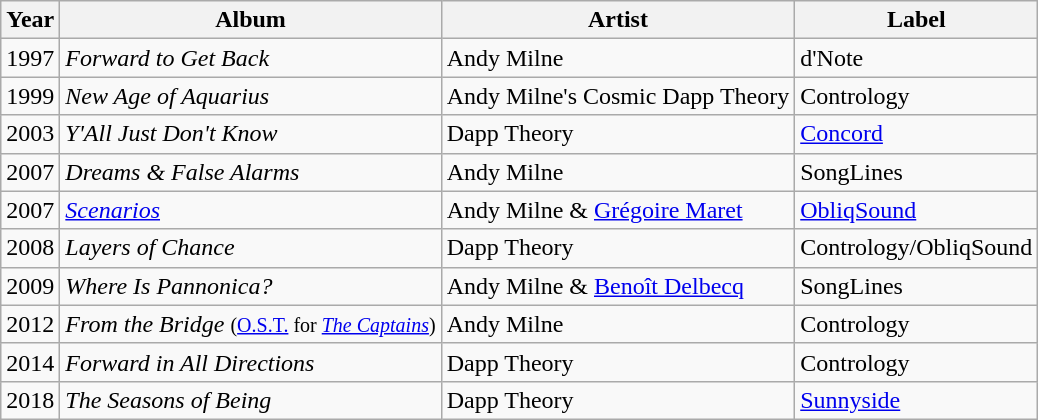<table class="wikitable" border="1">
<tr>
<th scope="col">Year</th>
<th scope="col">Album</th>
<th scope="col">Artist</th>
<th scope="col">Label</th>
</tr>
<tr>
<td>1997</td>
<td><em>Forward to Get Back</em></td>
<td>Andy Milne</td>
<td>d'Note</td>
</tr>
<tr>
<td>1999</td>
<td><em>New Age of Aquarius</em></td>
<td>Andy Milne's Cosmic Dapp Theory</td>
<td>Contrology</td>
</tr>
<tr>
<td>2003</td>
<td><em>Y'All Just Don't Know</em></td>
<td>Dapp Theory</td>
<td><a href='#'>Concord</a></td>
</tr>
<tr>
<td>2007</td>
<td><em>Dreams & False Alarms</em></td>
<td>Andy Milne</td>
<td>SongLines</td>
</tr>
<tr>
<td>2007</td>
<td><em><a href='#'>Scenarios</a></em></td>
<td>Andy Milne & <a href='#'>Grégoire Maret</a></td>
<td><a href='#'>ObliqSound</a></td>
</tr>
<tr>
<td>2008</td>
<td><em>Layers of Chance</em></td>
<td>Dapp Theory</td>
<td>Contrology/ObliqSound</td>
</tr>
<tr>
<td>2009</td>
<td><em>Where Is Pannonica?</em></td>
<td>Andy Milne & <a href='#'>Benoît Delbecq</a></td>
<td>SongLines</td>
</tr>
<tr>
<td>2012</td>
<td><em>From the Bridge</em> <small>(<a href='#'>O.S.T.</a> for <em><a href='#'>The Captains</a></em>)</small></td>
<td>Andy Milne</td>
<td>Contrology</td>
</tr>
<tr>
<td>2014</td>
<td><em>Forward in All Directions</em></td>
<td>Dapp Theory</td>
<td>Contrology</td>
</tr>
<tr>
<td>2018</td>
<td><em>The Seasons of Being</em></td>
<td>Dapp Theory</td>
<td><a href='#'>Sunnyside</a></td>
</tr>
</table>
